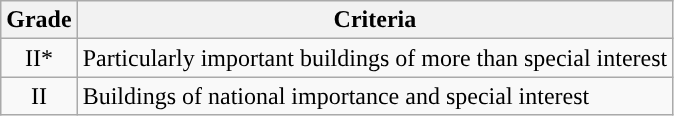<table class="wikitable">
<tr>
<th>Grade</th>
<th>Criteria</th>
</tr>
<tr>
<td align="center" >II*</td>
<td>Particularly important buildings of more than special interest</td>
</tr>
<tr>
<td align="center" >II</td>
<td>Buildings of national importance and special interest</td>
</tr>
</table>
